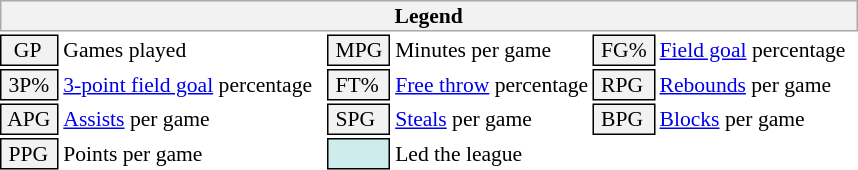<table class="toccolours" style="font-size: 90%; white-space: nowrap;">
<tr>
<th colspan="6" style="background-color: #F2F2F2; border: 1px solid #AAAAAA;">Legend</th>
</tr>
<tr>
<td style="background-color: #F2F2F2; border: 1px solid black;">  GP</td>
<td>Games played</td>
<td style="background-color: #F2F2F2; border: 1px solid black"> MPG </td>
<td>Minutes per game</td>
<td style="background-color: #F2F2F2; border: 1px solid black;"> FG% </td>
<td style="padding-right: 8px"><a href='#'>Field goal</a> percentage</td>
</tr>
<tr>
<td style="background-color: #F2F2F2; border: 1px solid black"> 3P% </td>
<td style="padding-right: 8px"><a href='#'>3-point field goal</a> percentage</td>
<td style="background-color: #F2F2F2; border: 1px solid black"> FT% </td>
<td><a href='#'>Free throw</a> percentage</td>
<td style="background-color: #F2F2F2; border: 1px solid black;"> RPG </td>
<td><a href='#'>Rebounds</a> per game</td>
</tr>
<tr>
<td style="background-color: #F2F2F2; border: 1px solid black"> APG </td>
<td><a href='#'>Assists</a> per game</td>
<td style="background-color: #F2F2F2; border: 1px solid black"> SPG </td>
<td><a href='#'>Steals</a> per game</td>
<td style="background-color: #F2F2F2; border: 1px solid black;"> BPG </td>
<td><a href='#'>Blocks</a> per game</td>
</tr>
<tr>
<td style="background-color: #F2F2F2; border: 1px solid black"> PPG </td>
<td>Points per game</td>
<td style="background-color: #CFECEC; border: 1px solid black"> <strong> </strong> </td>
<td>Led the league</td>
</tr>
</table>
